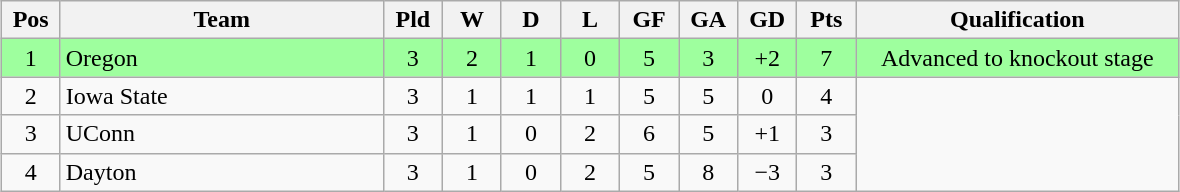<table class="wikitable" style="text-align:center; margin: 1em auto">
<tr>
<th style="width:2em">Pos</th>
<th style="width:13em">Team</th>
<th style="width:2em">Pld</th>
<th style="width:2em">W</th>
<th style="width:2em">D</th>
<th style="width:2em">L</th>
<th style="width:2em">GF</th>
<th style="width:2em">GA</th>
<th style="width:2em">GD</th>
<th style="width:2em">Pts</th>
<th style="width:13em">Qualification</th>
</tr>
<tr bgcolor="#9eff9e">
<td>1</td>
<td style="text-align:left">Oregon</td>
<td>3</td>
<td>2</td>
<td>1</td>
<td>0</td>
<td>5</td>
<td>3</td>
<td>+2</td>
<td>7</td>
<td>Advanced to knockout stage</td>
</tr>
<tr>
<td>2</td>
<td style="text-align:left">Iowa State</td>
<td>3</td>
<td>1</td>
<td>1</td>
<td>1</td>
<td>5</td>
<td>5</td>
<td>0</td>
<td>4</td>
</tr>
<tr>
<td>3</td>
<td style="text-align:left">UConn</td>
<td>3</td>
<td>1</td>
<td>0</td>
<td>2</td>
<td>6</td>
<td>5</td>
<td>+1</td>
<td>3</td>
</tr>
<tr>
<td>4</td>
<td style="text-align:left">Dayton</td>
<td>3</td>
<td>1</td>
<td>0</td>
<td>2</td>
<td>5</td>
<td>8</td>
<td>−3</td>
<td>3</td>
</tr>
</table>
